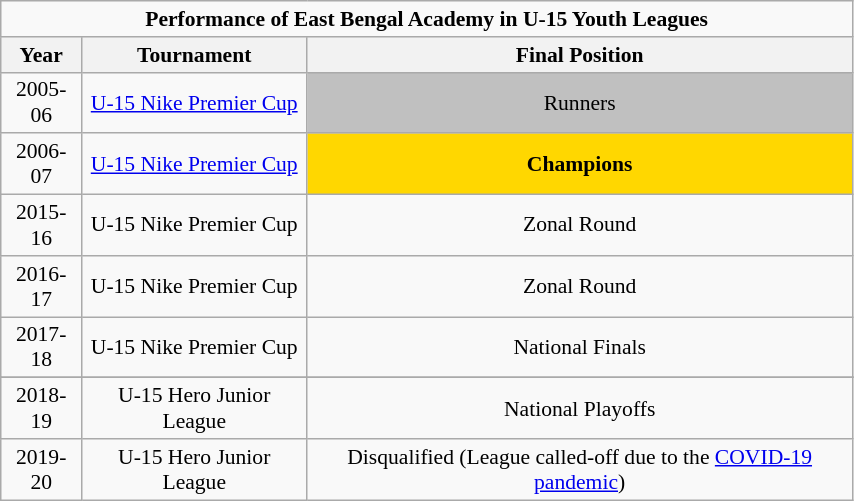<table class="wikitable sortable" style="text-align:center; font-size:90%; width:45%;">
<tr>
<td colspan="3"><strong>Performance of East Bengal Academy in U-15 Youth Leagues</strong></td>
</tr>
<tr>
<th style="text-align:center; width:"5%";">Year</th>
<th style="text-align:center; width:"20%";">Tournament</th>
<th style="text-align:center; width:"20%";">Final Position</th>
</tr>
<tr>
<td>2005-06</td>
<td><a href='#'>U-15 Nike Premier Cup</a></td>
<td bgcolor=silver>Runners</td>
</tr>
<tr>
<td>2006-07</td>
<td><a href='#'>U-15 Nike Premier Cup</a></td>
<td bgcolor=gold><strong>Champions</strong></td>
</tr>
<tr>
<td>2015-16</td>
<td>U-15 Nike Premier Cup</td>
<td>Zonal Round</td>
</tr>
<tr>
<td>2016-17</td>
<td>U-15 Nike Premier Cup</td>
<td>Zonal Round</td>
</tr>
<tr>
<td>2017-18</td>
<td>U-15 Nike Premier Cup</td>
<td>National Finals</td>
</tr>
<tr>
</tr>
<tr>
<td>2018-19</td>
<td>U-15 Hero Junior League</td>
<td>National Playoffs</td>
</tr>
<tr>
<td>2019-20</td>
<td>U-15 Hero Junior League</td>
<td>Disqualified (League called-off due to the <a href='#'>COVID-19 pandemic</a>)</td>
</tr>
</table>
